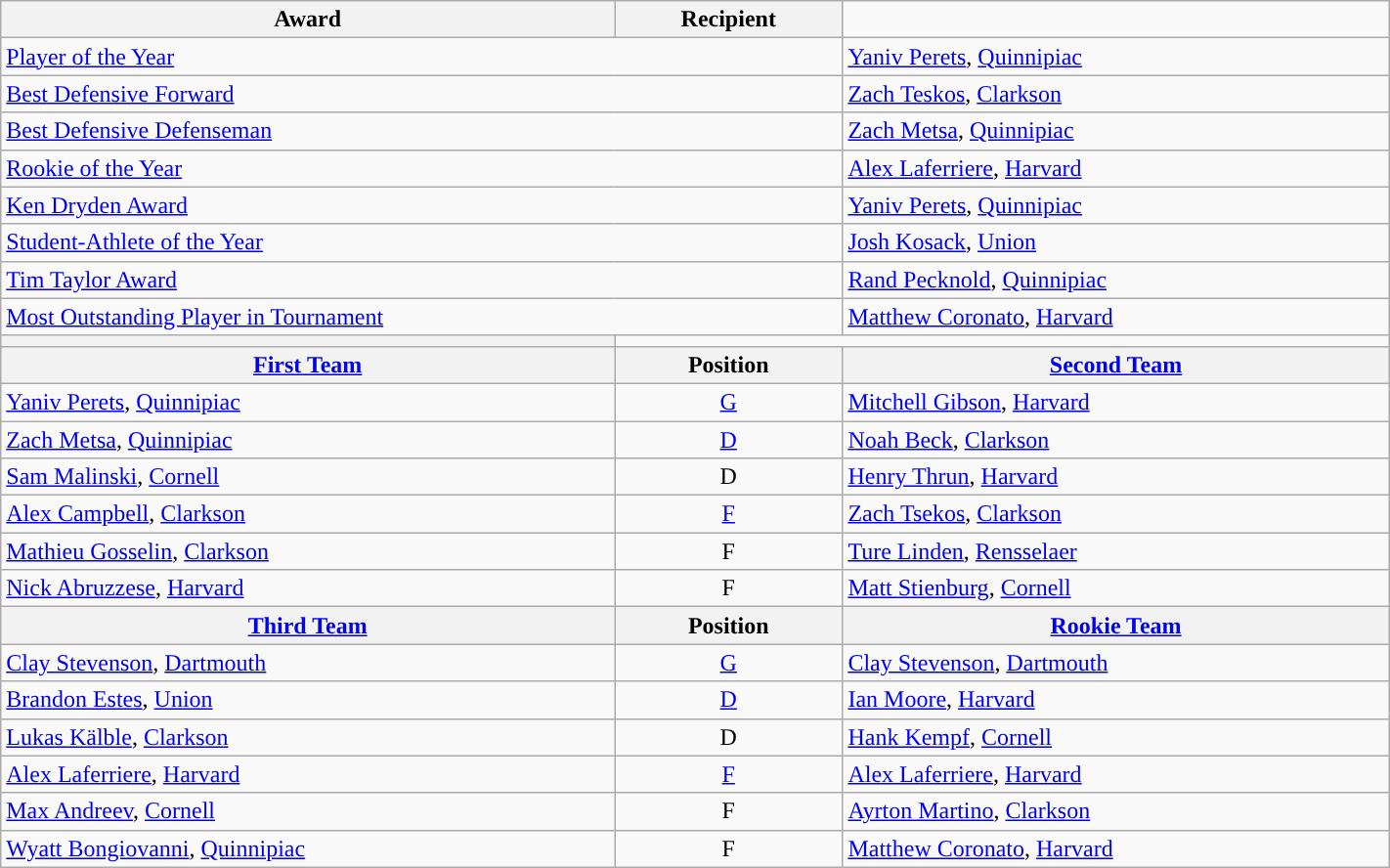<table class="wikitable" width=75%>
<tr>
<th>Award</th>
<th>Recipient</th>
</tr>
<tr>
<td colspan=2><a href='#'>Player of the Year</a></td>
<td><a href='#'>Yaniv Perets</a>, <a href='#'>Quinnipiac</a></td>
</tr>
<tr>
<td colspan=2><a href='#'>Best Defensive Forward</a></td>
<td><a href='#'>Zach Teskos</a>, <a href='#'>Clarkson</a></td>
</tr>
<tr>
<td colspan=2><a href='#'>Best Defensive Defenseman</a></td>
<td><a href='#'>Zach Metsa</a>, <a href='#'>Quinnipiac</a></td>
</tr>
<tr>
<td colspan=2><a href='#'>Rookie of the Year</a></td>
<td><a href='#'>Alex Laferriere</a>, <a href='#'>Harvard</a></td>
</tr>
<tr>
<td colspan=2><a href='#'>Ken Dryden Award</a></td>
<td><a href='#'>Yaniv Perets</a>, <a href='#'>Quinnipiac</a></td>
</tr>
<tr>
<td colspan=2><a href='#'>Student-Athlete of the Year</a></td>
<td><a href='#'>Josh Kosack</a>, <a href='#'>Union</a></td>
</tr>
<tr>
<td colspan=2><a href='#'>Tim Taylor Award</a></td>
<td><a href='#'>Rand Pecknold</a>, <a href='#'>Quinnipiac</a></td>
</tr>
<tr>
<td colspan=2><a href='#'>Most Outstanding Player in Tournament</a></td>
<td><a href='#'>Matthew Coronato</a>, <a href='#'>Harvard</a></td>
</tr>
<tr>
<th><a href='#'></a></th>
</tr>
<tr>
<th><a href='#'>First Team</a></th>
<th>  Position  </th>
<th><a href='#'>Second Team</a></th>
</tr>
<tr>
<td><a href='#'>Yaniv Perets</a>, <a href='#'>Quinnipiac</a></td>
<td align=center><a href='#'>G</a></td>
<td><a href='#'>Mitchell Gibson</a>, <a href='#'>Harvard</a></td>
</tr>
<tr>
<td><a href='#'>Zach Metsa</a>, <a href='#'>Quinnipiac</a></td>
<td align=center><a href='#'>D</a></td>
<td><a href='#'>Noah Beck</a>, <a href='#'>Clarkson</a></td>
</tr>
<tr>
<td><a href='#'>Sam Malinski</a>, <a href='#'>Cornell</a></td>
<td align=center>D</td>
<td><a href='#'>Henry Thrun</a>, <a href='#'>Harvard</a></td>
</tr>
<tr>
<td><a href='#'>Alex Campbell</a>, <a href='#'>Clarkson</a></td>
<td align=center><a href='#'>F</a></td>
<td><a href='#'>Zach Tsekos</a>, <a href='#'>Clarkson</a></td>
</tr>
<tr>
<td><a href='#'>Mathieu Gosselin</a>, <a href='#'>Clarkson</a></td>
<td align=center>F</td>
<td><a href='#'>Ture Linden</a>, <a href='#'>Rensselaer</a></td>
</tr>
<tr>
<td><a href='#'>Nick Abruzzese</a>, <a href='#'>Harvard</a></td>
<td align=center>F</td>
<td><a href='#'>Matt Stienburg</a>, <a href='#'>Cornell</a></td>
</tr>
<tr>
<th><a href='#'>Third Team</a></th>
<th>  Position  </th>
<th><a href='#'>Rookie Team</a></th>
</tr>
<tr>
<td><a href='#'>Clay Stevenson</a>, <a href='#'>Dartmouth</a></td>
<td align=center><a href='#'>G</a></td>
<td><a href='#'>Clay Stevenson</a>, <a href='#'>Dartmouth</a></td>
</tr>
<tr>
<td><a href='#'>Brandon Estes</a>, <a href='#'>Union</a></td>
<td align=center><a href='#'>D</a></td>
<td><a href='#'>Ian Moore</a>, <a href='#'>Harvard</a></td>
</tr>
<tr>
<td><a href='#'>Lukas Kälble</a>, <a href='#'>Clarkson</a></td>
<td align=center>D</td>
<td><a href='#'>Hank Kempf</a>, <a href='#'>Cornell</a></td>
</tr>
<tr>
<td><a href='#'>Alex Laferriere</a>, <a href='#'>Harvard</a></td>
<td align=center><a href='#'>F</a></td>
<td><a href='#'>Alex Laferriere</a>, <a href='#'>Harvard</a></td>
</tr>
<tr>
<td><a href='#'>Max Andreev</a>, <a href='#'>Cornell</a></td>
<td align=center>F</td>
<td><a href='#'>Ayrton Martino</a>, <a href='#'>Clarkson</a></td>
</tr>
<tr>
<td><a href='#'>Wyatt Bongiovanni</a>, <a href='#'>Quinnipiac</a></td>
<td align=center>F</td>
<td><a href='#'>Matthew Coronato</a>, <a href='#'>Harvard</a></td>
</tr>
</table>
